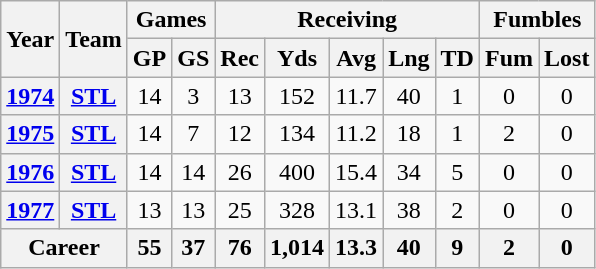<table class="wikitable" style="text-align:center;">
<tr>
<th rowspan="2">Year</th>
<th rowspan="2">Team</th>
<th colspan="2">Games</th>
<th colspan="5">Receiving</th>
<th colspan="2">Fumbles</th>
</tr>
<tr>
<th>GP</th>
<th>GS</th>
<th>Rec</th>
<th>Yds</th>
<th>Avg</th>
<th>Lng</th>
<th>TD</th>
<th>Fum</th>
<th>Lost</th>
</tr>
<tr>
<th><a href='#'>1974</a></th>
<th><a href='#'>STL</a></th>
<td>14</td>
<td>3</td>
<td>13</td>
<td>152</td>
<td>11.7</td>
<td>40</td>
<td>1</td>
<td>0</td>
<td>0</td>
</tr>
<tr>
<th><a href='#'>1975</a></th>
<th><a href='#'>STL</a></th>
<td>14</td>
<td>7</td>
<td>12</td>
<td>134</td>
<td>11.2</td>
<td>18</td>
<td>1</td>
<td>2</td>
<td>0</td>
</tr>
<tr>
<th><a href='#'>1976</a></th>
<th><a href='#'>STL</a></th>
<td>14</td>
<td>14</td>
<td>26</td>
<td>400</td>
<td>15.4</td>
<td>34</td>
<td>5</td>
<td>0</td>
<td>0</td>
</tr>
<tr>
<th><a href='#'>1977</a></th>
<th><a href='#'>STL</a></th>
<td>13</td>
<td>13</td>
<td>25</td>
<td>328</td>
<td>13.1</td>
<td>38</td>
<td>2</td>
<td>0</td>
<td>0</td>
</tr>
<tr>
<th colspan="2">Career</th>
<th>55</th>
<th>37</th>
<th>76</th>
<th>1,014</th>
<th>13.3</th>
<th>40</th>
<th>9</th>
<th>2</th>
<th>0</th>
</tr>
</table>
